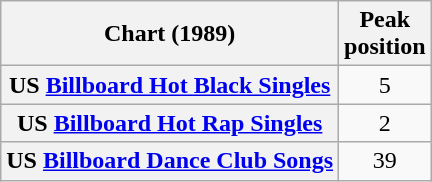<table class="wikitable sortable plainrowheaders" style="text-align:center">
<tr>
<th scope="col">Chart (1989)</th>
<th scope="col">Peak<br>position</th>
</tr>
<tr>
<th scope="row">US <a href='#'>Billboard Hot Black Singles</a></th>
<td style="text-align:center;">5</td>
</tr>
<tr>
<th scope="row">US <a href='#'>Billboard Hot Rap Singles</a></th>
<td style="text-align:center;">2</td>
</tr>
<tr>
<th scope="row">US <a href='#'>Billboard Dance Club Songs</a></th>
<td style="text-align:center;">39</td>
</tr>
</table>
